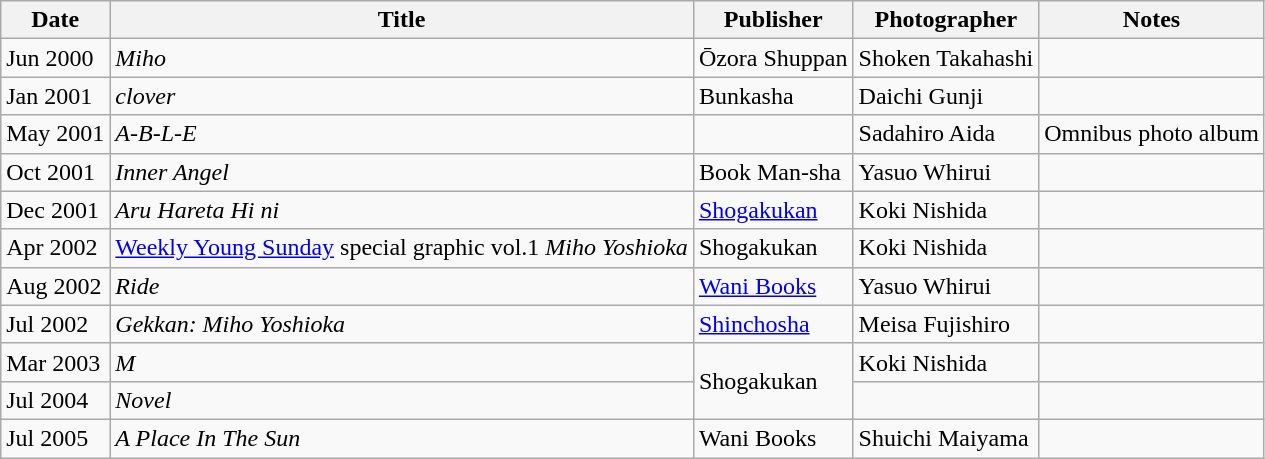<table class="wikitable">
<tr>
<th>Date</th>
<th>Title</th>
<th>Publisher</th>
<th>Photographer</th>
<th>Notes</th>
</tr>
<tr>
<td>Jun 2000</td>
<td><em>Miho</em></td>
<td>Ōzora Shuppan</td>
<td>Shoken Takahashi</td>
<td></td>
</tr>
<tr>
<td>Jan 2001</td>
<td><em>clover</em></td>
<td>Bunkasha</td>
<td>Daichi Gunji</td>
<td></td>
</tr>
<tr>
<td>May 2001</td>
<td><em>A-B-L-E</em></td>
<td></td>
<td>Sadahiro Aida</td>
<td>Omnibus photo album</td>
</tr>
<tr>
<td>Oct 2001</td>
<td><em>Inner Angel</em></td>
<td>Book Man-sha</td>
<td>Yasuo Whirui</td>
<td></td>
</tr>
<tr>
<td>Dec 2001</td>
<td><em>Aru Hareta Hi ni</em></td>
<td><a href='#'>Shogakukan</a></td>
<td>Koki Nishida</td>
<td></td>
</tr>
<tr>
<td>Apr 2002</td>
<td><a href='#'>Weekly Young Sunday</a> special graphic vol.1 <em>Miho Yoshioka</em></td>
<td>Shogakukan</td>
<td>Koki Nishida</td>
<td></td>
</tr>
<tr>
<td>Aug 2002</td>
<td><em>Ride</em></td>
<td><a href='#'>Wani Books</a></td>
<td>Yasuo Whirui</td>
<td></td>
</tr>
<tr>
<td>Jul 2002</td>
<td><em>Gekkan: Miho Yoshioka</em></td>
<td><a href='#'>Shinchosha</a></td>
<td>Meisa Fujishiro</td>
<td></td>
</tr>
<tr>
<td>Mar 2003</td>
<td><em>M</em></td>
<td rowspan="2">Shogakukan</td>
<td>Koki Nishida</td>
<td></td>
</tr>
<tr>
<td>Jul 2004</td>
<td><em>Novel</em></td>
<td></td>
<td></td>
</tr>
<tr>
<td>Jul 2005</td>
<td><em>A Place In The Sun</em></td>
<td>Wani Books</td>
<td>Shuichi Maiyama</td>
<td></td>
</tr>
</table>
